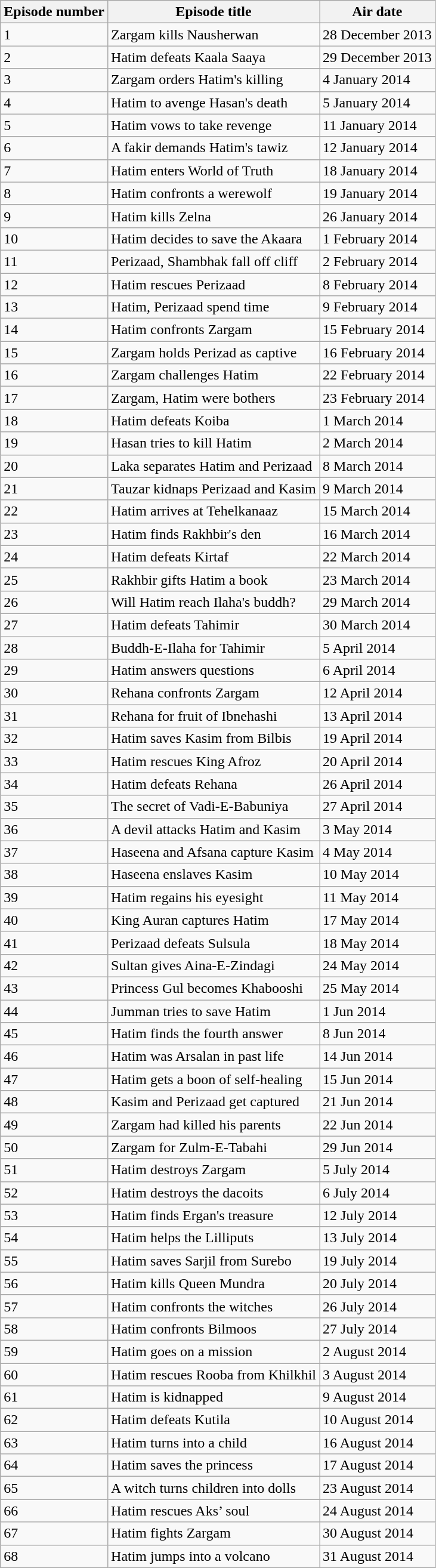<table class="wikitable"l|+>
<tr>
<th>Episode number</th>
<th>Episode title</th>
<th>Air date</th>
</tr>
<tr>
<td>1</td>
<td>Zargam kills Nausherwan</td>
<td>28 December 2013</td>
</tr>
<tr>
<td>2</td>
<td>Hatim defeats Kaala Saaya</td>
<td>29 December 2013</td>
</tr>
<tr>
<td>3</td>
<td>Zargam orders Hatim's killing</td>
<td>4 January 2014</td>
</tr>
<tr>
<td>4</td>
<td>Hatim to avenge Hasan's death</td>
<td>5 January 2014</td>
</tr>
<tr>
<td>5</td>
<td>Hatim vows to take revenge</td>
<td>11 January 2014</td>
</tr>
<tr>
<td>6</td>
<td>A fakir demands Hatim's tawiz</td>
<td>12 January 2014</td>
</tr>
<tr>
<td>7</td>
<td>Hatim enters World of Truth</td>
<td>18 January 2014</td>
</tr>
<tr>
<td>8</td>
<td>Hatim confronts a werewolf</td>
<td>19 January 2014</td>
</tr>
<tr>
<td>9</td>
<td>Hatim kills Zelna</td>
<td>26 January 2014</td>
</tr>
<tr>
<td>10</td>
<td>Hatim decides to save the Akaara</td>
<td>1 February 2014</td>
</tr>
<tr>
<td>11</td>
<td>Perizaad, Shambhak fall off cliff</td>
<td>2 February 2014</td>
</tr>
<tr>
<td>12</td>
<td>Hatim rescues Perizaad</td>
<td>8 February 2014</td>
</tr>
<tr>
<td>13</td>
<td>Hatim, Perizaad spend time</td>
<td>9 February 2014</td>
</tr>
<tr>
<td>14</td>
<td>Hatim confronts Zargam</td>
<td>15 February 2014</td>
</tr>
<tr>
<td>15</td>
<td>Zargam holds Perizad as captive</td>
<td>16 February 2014</td>
</tr>
<tr>
<td>16</td>
<td>Zargam challenges Hatim</td>
<td>22 February 2014</td>
</tr>
<tr>
<td>17</td>
<td>Zargam, Hatim were bothers</td>
<td>23 February 2014</td>
</tr>
<tr>
<td>18</td>
<td>Hatim defeats Koiba</td>
<td>1 March 2014</td>
</tr>
<tr>
<td>19</td>
<td>Hasan tries to kill Hatim</td>
<td>2 March 2014</td>
</tr>
<tr>
<td>20</td>
<td>Laka separates Hatim and Perizaad</td>
<td>8 March 2014</td>
</tr>
<tr>
<td>21</td>
<td>Tauzar kidnaps Perizaad and Kasim</td>
<td>9 March 2014</td>
</tr>
<tr>
<td>22</td>
<td>Hatim arrives at Tehelkanaaz</td>
<td>15 March 2014</td>
</tr>
<tr>
<td>23</td>
<td>Hatim finds Rakhbir's den</td>
<td>16 March 2014</td>
</tr>
<tr>
<td>24</td>
<td>Hatim defeats Kirtaf</td>
<td>22 March 2014</td>
</tr>
<tr>
<td>25</td>
<td>Rakhbir gifts Hatim a book</td>
<td>23 March 2014</td>
</tr>
<tr>
<td>26</td>
<td>Will Hatim reach Ilaha's buddh?</td>
<td>29 March 2014</td>
</tr>
<tr>
<td>27</td>
<td>Hatim defeats Tahimir</td>
<td>30 March 2014</td>
</tr>
<tr>
<td>28</td>
<td>Buddh-E-Ilaha for Tahimir</td>
<td>5 April 2014</td>
</tr>
<tr>
<td>29</td>
<td>Hatim answers questions</td>
<td>6 April 2014</td>
</tr>
<tr>
<td>30</td>
<td>Rehana confronts Zargam</td>
<td>12 April 2014</td>
</tr>
<tr>
<td>31</td>
<td>Rehana for fruit of Ibnehashi</td>
<td>13 April 2014</td>
</tr>
<tr>
<td>32</td>
<td>Hatim saves Kasim from Bilbis</td>
<td>19 April 2014</td>
</tr>
<tr>
<td>33</td>
<td>Hatim rescues King Afroz</td>
<td>20 April 2014</td>
</tr>
<tr>
<td>34</td>
<td>Hatim defeats Rehana</td>
<td>26 April 2014</td>
</tr>
<tr>
<td>35</td>
<td>The secret of Vadi-E-Babuniya</td>
<td>27 April 2014</td>
</tr>
<tr>
<td>36</td>
<td>A devil attacks Hatim and Kasim</td>
<td>3 May 2014</td>
</tr>
<tr>
<td>37</td>
<td>Haseena and Afsana capture Kasim</td>
<td>4 May 2014</td>
</tr>
<tr>
<td>38</td>
<td>Haseena enslaves Kasim</td>
<td>10 May 2014</td>
</tr>
<tr>
<td>39</td>
<td>Hatim regains his eyesight</td>
<td>11 May 2014</td>
</tr>
<tr>
<td>40</td>
<td>King Auran captures Hatim</td>
<td>17 May 2014</td>
</tr>
<tr>
<td>41</td>
<td>Perizaad defeats Sulsula</td>
<td>18 May 2014</td>
</tr>
<tr>
<td>42</td>
<td>Sultan gives Aina-E-Zindagi</td>
<td>24 May 2014</td>
</tr>
<tr>
<td>43</td>
<td>Princess Gul becomes Khabooshi</td>
<td>25 May 2014</td>
</tr>
<tr>
<td>44</td>
<td>Jumman tries to save Hatim</td>
<td>1 Jun 2014</td>
</tr>
<tr>
<td>45</td>
<td>Hatim finds the fourth answer</td>
<td>8 Jun 2014</td>
</tr>
<tr>
<td>46</td>
<td>Hatim was Arsalan in past life</td>
<td>14 Jun 2014</td>
</tr>
<tr>
<td>47</td>
<td>Hatim gets a boon of self-healing</td>
<td>15 Jun 2014</td>
</tr>
<tr>
<td>48</td>
<td>Kasim and Perizaad get captured</td>
<td>21 Jun 2014</td>
</tr>
<tr>
<td>49</td>
<td>Zargam had killed his parents</td>
<td>22 Jun 2014</td>
</tr>
<tr>
<td>50</td>
<td>Zargam for Zulm-E-Tabahi</td>
<td>29 Jun 2014</td>
</tr>
<tr>
<td>51</td>
<td>Hatim destroys Zargam</td>
<td>5 July 2014</td>
</tr>
<tr>
<td>52</td>
<td>Hatim destroys the dacoits</td>
<td>6 July 2014</td>
</tr>
<tr>
<td>53</td>
<td>Hatim finds Ergan's treasure</td>
<td>12 July 2014</td>
</tr>
<tr>
<td>54</td>
<td>Hatim helps the Lilliputs</td>
<td>13 July 2014</td>
</tr>
<tr>
<td>55</td>
<td>Hatim saves Sarjil from Surebo</td>
<td>19 July 2014</td>
</tr>
<tr>
<td>56</td>
<td>Hatim kills Queen Mundra</td>
<td>20 July 2014</td>
</tr>
<tr>
<td>57</td>
<td>Hatim confronts the witches</td>
<td>26 July 2014</td>
</tr>
<tr>
<td>58</td>
<td>Hatim confronts Bilmoos</td>
<td>27 July 2014</td>
</tr>
<tr>
<td>59</td>
<td>Hatim goes on a mission</td>
<td>2 August 2014</td>
</tr>
<tr>
<td>60</td>
<td>Hatim rescues Rooba from Khilkhil</td>
<td>3 August 2014</td>
</tr>
<tr>
<td>61</td>
<td>Hatim is kidnapped</td>
<td>9 August 2014</td>
</tr>
<tr>
<td>62</td>
<td>Hatim defeats Kutila</td>
<td>10 August 2014</td>
</tr>
<tr>
<td>63</td>
<td>Hatim turns into a child</td>
<td>16 August 2014</td>
</tr>
<tr>
<td>64</td>
<td>Hatim saves the princess</td>
<td>17 August 2014</td>
</tr>
<tr>
<td>65</td>
<td>A witch turns children into dolls</td>
<td>23 August 2014</td>
</tr>
<tr>
<td>66</td>
<td>Hatim rescues Aks’ soul</td>
<td>24 August 2014</td>
</tr>
<tr>
<td>67</td>
<td>Hatim fights Zargam</td>
<td>30 August 2014</td>
</tr>
<tr>
<td>68</td>
<td>Hatim jumps into a volcano</td>
<td>31 August 2014</td>
</tr>
</table>
